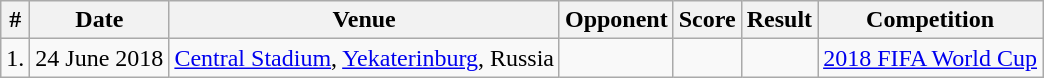<table class="wikitable">
<tr>
<th>#</th>
<th>Date</th>
<th>Venue</th>
<th>Opponent</th>
<th>Score</th>
<th>Result</th>
<th>Competition</th>
</tr>
<tr>
<td>1.</td>
<td>24 June 2018</td>
<td><a href='#'>Central Stadium</a>, <a href='#'>Yekaterinburg</a>, Russia</td>
<td></td>
<td></td>
<td></td>
<td><a href='#'>2018 FIFA World Cup</a></td>
</tr>
</table>
